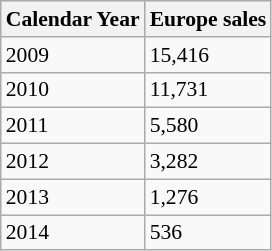<table class="wikitable" style="font-size:90%;">
<tr>
<th>Calendar Year</th>
<th>Europe sales</th>
</tr>
<tr>
<td>2009</td>
<td>15,416</td>
</tr>
<tr>
<td>2010</td>
<td>11,731</td>
</tr>
<tr>
<td>2011</td>
<td>5,580</td>
</tr>
<tr>
<td>2012</td>
<td>3,282</td>
</tr>
<tr>
<td>2013</td>
<td>1,276</td>
</tr>
<tr>
<td>2014</td>
<td>536</td>
</tr>
</table>
